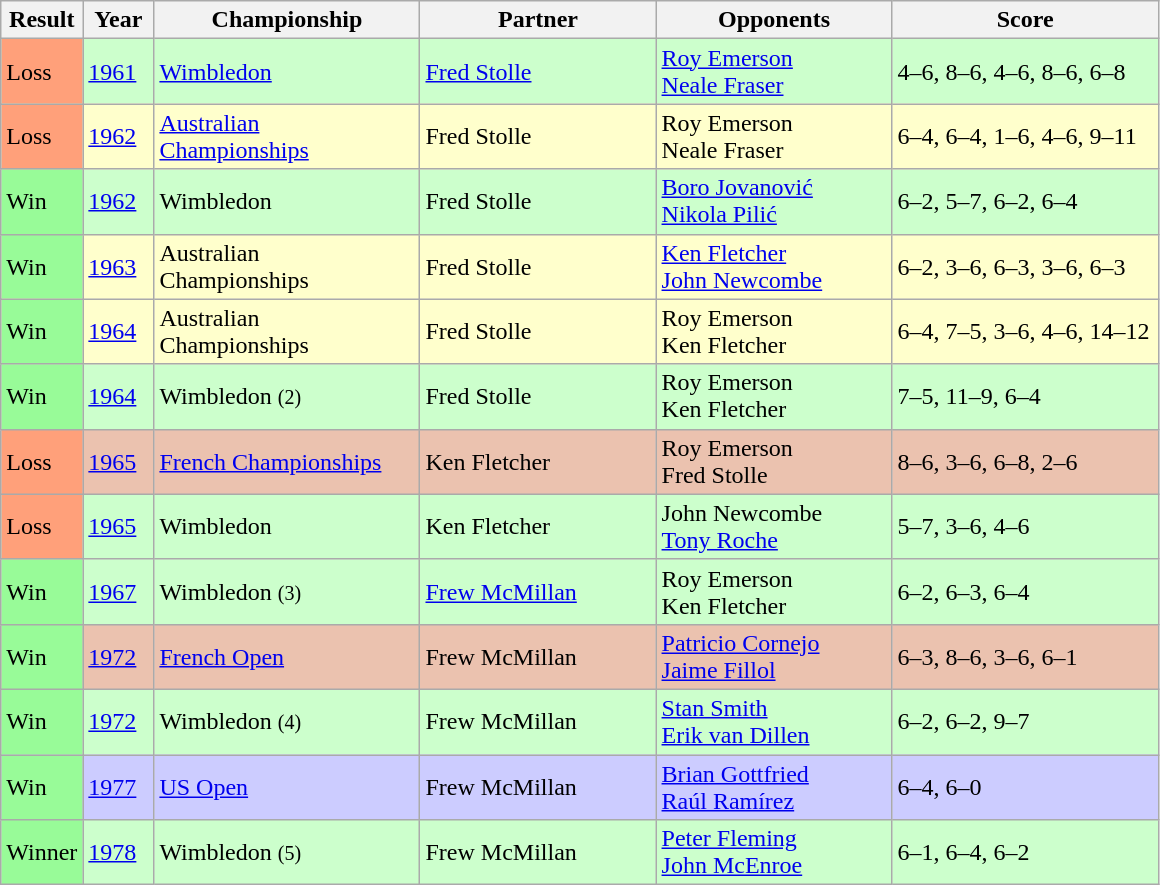<table class="sortable wikitable">
<tr>
<th style="width:40px">Result</th>
<th style="width:40px">Year</th>
<th style="width:170px">Championship</th>
<th style="width:150px">Partner</th>
<th style="width:150px">Opponents</th>
<th style="width:170px" class="unsortable">Score</th>
</tr>
<tr bgcolor=#CCFFCC>
<td style="background:#ffa07a;">Loss</td>
<td><a href='#'>1961</a></td>
<td><a href='#'>Wimbledon</a></td>
<td> <a href='#'>Fred Stolle</a></td>
<td> <a href='#'>Roy Emerson</a><br> <a href='#'>Neale Fraser</a></td>
<td>4–6, 8–6, 4–6, 8–6, 6–8</td>
</tr>
<tr bgcolor=#FFFFCC>
<td style="background:#ffa07a;">Loss</td>
<td><a href='#'>1962</a></td>
<td><a href='#'>Australian Championships</a></td>
<td> Fred Stolle</td>
<td> Roy Emerson<br> Neale Fraser</td>
<td>6–4, 6–4, 1–6, 4–6, 9–11</td>
</tr>
<tr bgcolor=#CCFFCC>
<td style="background:#98fb98;">Win</td>
<td><a href='#'>1962</a></td>
<td>Wimbledon</td>
<td> Fred Stolle</td>
<td> <a href='#'>Boro Jovanović</a><br> <a href='#'>Nikola Pilić</a></td>
<td>6–2, 5–7, 6–2, 6–4</td>
</tr>
<tr bgcolor=#FFFFCC>
<td style="background:#98fb98;">Win</td>
<td><a href='#'>1963</a></td>
<td>Australian Championships</td>
<td> Fred Stolle</td>
<td> <a href='#'>Ken Fletcher</a><br> <a href='#'>John Newcombe</a></td>
<td>6–2, 3–6, 6–3, 3–6, 6–3</td>
</tr>
<tr bgcolor=#FFFFCC>
<td style="background:#98fb98;">Win</td>
<td><a href='#'>1964</a></td>
<td>Australian Championships</td>
<td> Fred Stolle</td>
<td> Roy Emerson<br> Ken Fletcher</td>
<td>6–4, 7–5, 3–6, 4–6, 14–12</td>
</tr>
<tr bgcolor=#CCFFCC>
<td style="background:#98fb98;">Win</td>
<td><a href='#'>1964</a></td>
<td>Wimbledon <small>(2)</small></td>
<td> Fred Stolle</td>
<td> Roy Emerson<br> Ken Fletcher</td>
<td>7–5, 11–9, 6–4</td>
</tr>
<tr bgcolor=#EBC2AF>
<td style="background:#ffa07a;">Loss</td>
<td><a href='#'>1965</a></td>
<td><a href='#'>French Championships</a></td>
<td> Ken Fletcher</td>
<td> Roy Emerson<br> Fred Stolle</td>
<td>8–6, 3–6, 6–8, 2–6</td>
</tr>
<tr bgcolor=#CCFFCC>
<td style="background:#ffa07a;">Loss</td>
<td><a href='#'>1965</a></td>
<td>Wimbledon</td>
<td> Ken Fletcher</td>
<td> John Newcombe<br> <a href='#'>Tony Roche</a></td>
<td>5–7, 3–6, 4–6</td>
</tr>
<tr bgcolor=#CCFFCC>
<td style="background:#98fb98;">Win</td>
<td><a href='#'>1967</a></td>
<td>Wimbledon <small>(3)</small></td>
<td> <a href='#'>Frew McMillan</a></td>
<td> Roy Emerson<br> Ken Fletcher</td>
<td>6–2, 6–3, 6–4</td>
</tr>
<tr bgcolor=#EBC2AF>
<td style="background:#98fb98;">Win</td>
<td><a href='#'>1972</a></td>
<td><a href='#'>French Open</a></td>
<td> Frew McMillan</td>
<td> <a href='#'>Patricio Cornejo</a><br> <a href='#'>Jaime Fillol</a></td>
<td>6–3, 8–6, 3–6, 6–1</td>
</tr>
<tr bgcolor=#CCFFCC>
<td style="background:#98fb98;">Win</td>
<td><a href='#'>1972</a></td>
<td>Wimbledon <small>(4)</small></td>
<td> Frew McMillan</td>
<td> <a href='#'>Stan Smith</a><br> <a href='#'>Erik van Dillen</a></td>
<td>6–2, 6–2, 9–7</td>
</tr>
<tr bgcolor=#CCCCFF>
<td style="background:#98fb98;">Win</td>
<td><a href='#'>1977</a></td>
<td><a href='#'>US Open</a></td>
<td> Frew McMillan</td>
<td> <a href='#'>Brian Gottfried</a><br> <a href='#'>Raúl Ramírez</a></td>
<td>6–4, 6–0</td>
</tr>
<tr bgcolor=#CCFFCC>
<td bgcolor=98FB98>Winner</td>
<td><a href='#'>1978</a></td>
<td>Wimbledon <small>(5)</small></td>
<td> Frew McMillan</td>
<td> <a href='#'>Peter Fleming</a><br> <a href='#'>John McEnroe</a></td>
<td>6–1, 6–4, 6–2</td>
</tr>
</table>
